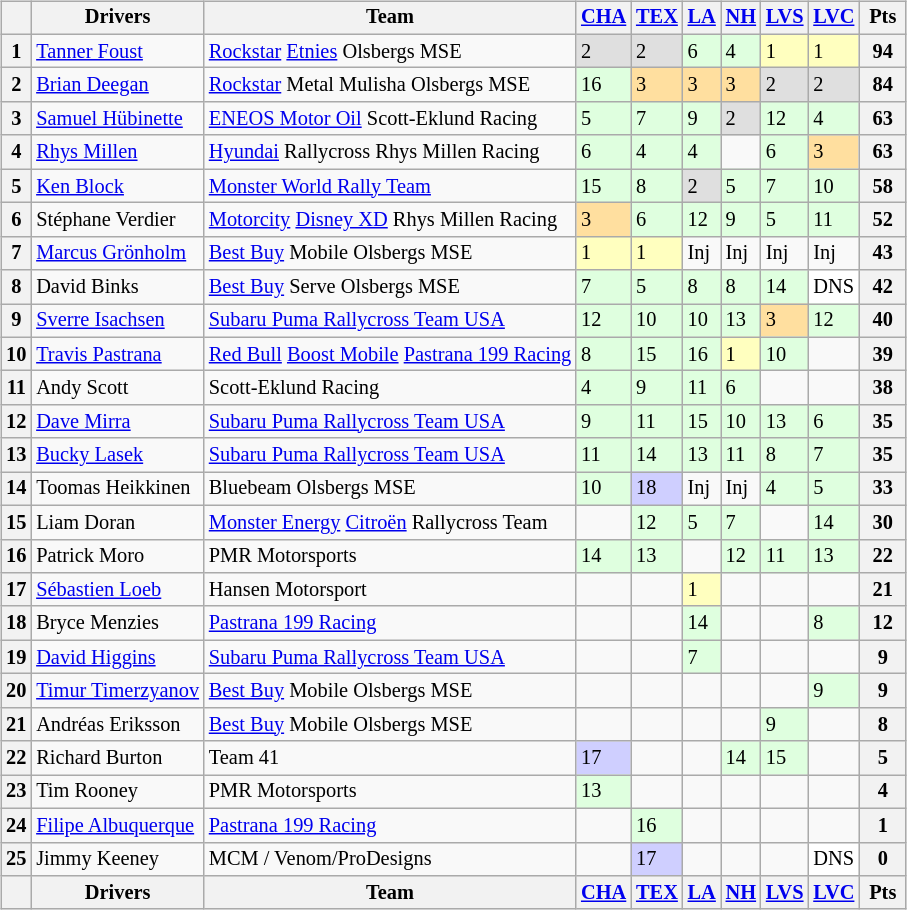<table>
<tr>
<td valign="top"><br><table class="wikitable" style="font-size: 85%">
<tr>
<th valign="middle"></th>
<th>Drivers</th>
<th>Team</th>
<th><a href='#'>CHA</a><br></th>
<th><a href='#'>TEX</a><br></th>
<th><a href='#'>LA</a><br></th>
<th><a href='#'>NH</a><br></th>
<th><a href='#'>LVS</a><br></th>
<th><a href='#'>LVC</a><br></th>
<th valign="middle"> Pts </th>
</tr>
<tr>
<th>1</th>
<td> <a href='#'>Tanner Foust</a></td>
<td><a href='#'>Rockstar</a> <a href='#'>Etnies</a> Olsbergs MSE</td>
<td style="background:#dfdfdf;">2</td>
<td style="background:#dfdfdf;">2</td>
<td style="background:#dfffdf;">6</td>
<td style="background:#dfffdf;">4</td>
<td style="background:#ffffbf;">1</td>
<td style="background:#ffffbf;">1</td>
<th>94</th>
</tr>
<tr>
<th>2</th>
<td> <a href='#'>Brian Deegan</a></td>
<td><a href='#'>Rockstar</a> Metal Mulisha Olsbergs MSE</td>
<td style="background:#dfffdf;">16</td>
<td style="background:#ffdf9f;">3</td>
<td style="background:#ffdf9f;">3</td>
<td style="background:#ffdf9f;">3</td>
<td style="background:#dfdfdf;">2</td>
<td style="background:#dfdfdf;">2</td>
<th>84</th>
</tr>
<tr>
<th>3</th>
<td> <a href='#'>Samuel Hübinette</a></td>
<td><a href='#'>ENEOS Motor Oil</a> Scott-Eklund Racing</td>
<td style="background:#dfffdf;">5</td>
<td style="background:#dfffdf;">7</td>
<td style="background:#dfffdf;">9</td>
<td style="background:#dfdfdf;">2</td>
<td style="background:#dfffdf;">12</td>
<td style="background:#dfffdf;">4</td>
<th>63</th>
</tr>
<tr>
<th>4</th>
<td> <a href='#'>Rhys Millen</a></td>
<td><a href='#'>Hyundai</a> Rallycross Rhys Millen Racing</td>
<td style="background:#dfffdf;">6</td>
<td style="background:#dfffdf;">4</td>
<td style="background:#dfffdf;">4</td>
<td></td>
<td style="background:#dfffdf;">6</td>
<td style="background:#ffdf9f;">3</td>
<th>63</th>
</tr>
<tr>
<th>5</th>
<td> <a href='#'>Ken Block</a></td>
<td><a href='#'>Monster World Rally Team</a></td>
<td style="background:#dfffdf;">15</td>
<td style="background:#dfffdf;">8</td>
<td style="background:#dfdfdf;">2</td>
<td style="background:#dfffdf;">5</td>
<td style="background:#dfffdf;">7</td>
<td style="background:#dfffdf;">10</td>
<th>58</th>
</tr>
<tr>
<th>6</th>
<td> Stéphane Verdier</td>
<td><a href='#'>Motorcity</a> <a href='#'>Disney XD</a> Rhys Millen Racing</td>
<td style="background:#ffdf9f;">3</td>
<td style="background:#dfffdf;">6</td>
<td style="background:#dfffdf;">12</td>
<td style="background:#dfffdf;">9</td>
<td style="background:#dfffdf;">5</td>
<td style="background:#dfffdf;">11</td>
<th>52</th>
</tr>
<tr>
<th>7</th>
<td> <a href='#'>Marcus Grönholm</a></td>
<td><a href='#'>Best Buy</a> Mobile Olsbergs MSE</td>
<td style="background:#ffffbf;">1</td>
<td style="background:#ffffbf;">1</td>
<td>Inj</td>
<td>Inj</td>
<td>Inj</td>
<td>Inj</td>
<th>43</th>
</tr>
<tr>
<th>8</th>
<td> David Binks</td>
<td><a href='#'>Best Buy</a> Serve Olsbergs MSE</td>
<td style="background:#dfffdf;">7</td>
<td style="background:#dfffdf;">5</td>
<td style="background:#dfffdf;">8</td>
<td style="background:#dfffdf;">8</td>
<td style="background:#dfffdf;">14</td>
<td style="background:#ffffff;">DNS</td>
<th>42</th>
</tr>
<tr>
<th>9</th>
<td> <a href='#'>Sverre Isachsen</a></td>
<td><a href='#'>Subaru Puma Rallycross Team USA</a></td>
<td style="background:#dfffdf;">12</td>
<td style="background:#dfffdf;">10</td>
<td style="background:#dfffdf;">10</td>
<td style="background:#dfffdf;">13</td>
<td style="background:#ffdf9f;">3</td>
<td style="background:#dfffdf;">12</td>
<th>40</th>
</tr>
<tr>
<th>10</th>
<td> <a href='#'>Travis Pastrana</a></td>
<td><a href='#'>Red Bull</a> <a href='#'>Boost Mobile</a> <a href='#'>Pastrana 199 Racing</a></td>
<td style="background:#dfffdf;">8</td>
<td style="background:#dfffdf;">15</td>
<td style="background:#dfffdf;">16</td>
<td style="background:#ffffbf;">1</td>
<td style="background:#dfffdf;">10</td>
<td></td>
<th>39</th>
</tr>
<tr>
<th>11</th>
<td> Andy Scott</td>
<td>Scott-Eklund Racing</td>
<td style="background:#dfffdf;">4</td>
<td style="background:#dfffdf;">9</td>
<td style="background:#dfffdf;">11</td>
<td style="background:#dfffdf;">6</td>
<td></td>
<td></td>
<th>38</th>
</tr>
<tr>
<th>12</th>
<td> <a href='#'>Dave Mirra</a></td>
<td><a href='#'>Subaru Puma Rallycross Team USA</a></td>
<td style="background:#dfffdf;">9</td>
<td style="background:#dfffdf;">11</td>
<td style="background:#dfffdf;">15</td>
<td style="background:#dfffdf;">10</td>
<td style="background:#dfffdf;">13</td>
<td style="background:#dfffdf;">6</td>
<th>35</th>
</tr>
<tr>
<th>13</th>
<td> <a href='#'>Bucky Lasek</a></td>
<td><a href='#'>Subaru Puma Rallycross Team USA</a></td>
<td style="background:#dfffdf;">11</td>
<td style="background:#dfffdf;">14</td>
<td style="background:#dfffdf;">13</td>
<td style="background:#dfffdf;">11</td>
<td style="background:#dfffdf;">8</td>
<td style="background:#dfffdf;">7</td>
<th>35</th>
</tr>
<tr>
<th>14</th>
<td> Toomas Heikkinen</td>
<td>Bluebeam Olsbergs MSE</td>
<td style="background:#dfffdf;">10</td>
<td style="background:#cfcfff;">18</td>
<td>Inj</td>
<td>Inj</td>
<td style="background:#dfffdf;">4</td>
<td style="background:#dfffdf;">5</td>
<th>33</th>
</tr>
<tr>
<th>15</th>
<td> Liam Doran</td>
<td><a href='#'>Monster Energy</a> <a href='#'>Citroën</a> Rallycross Team</td>
<td></td>
<td style="background:#dfffdf;">12</td>
<td style="background:#dfffdf;">5</td>
<td style="background:#dfffdf;">7</td>
<td></td>
<td style="background:#dfffdf;">14</td>
<th>30</th>
</tr>
<tr>
<th>16</th>
<td> Patrick Moro</td>
<td>PMR Motorsports</td>
<td style="background:#dfffdf;">14</td>
<td style="background:#dfffdf;">13</td>
<td></td>
<td style="background:#dfffdf;">12</td>
<td style="background:#dfffdf;">11</td>
<td style="background:#dfffdf;">13</td>
<th>22</th>
</tr>
<tr>
<th>17</th>
<td> <a href='#'>Sébastien Loeb</a></td>
<td>Hansen Motorsport</td>
<td></td>
<td></td>
<td style="background:#ffffbf;">1</td>
<td></td>
<td></td>
<td></td>
<th>21</th>
</tr>
<tr>
<th>18</th>
<td> Bryce Menzies</td>
<td><a href='#'>Pastrana 199 Racing</a></td>
<td></td>
<td></td>
<td style="background:#dfffdf;">14</td>
<td></td>
<td></td>
<td style="background:#dfffdf;">8</td>
<th>12</th>
</tr>
<tr>
<th>19</th>
<td> <a href='#'>David Higgins</a></td>
<td><a href='#'>Subaru Puma Rallycross Team USA</a></td>
<td></td>
<td></td>
<td style="background:#dfffdf;">7</td>
<td></td>
<td></td>
<td></td>
<th>9</th>
</tr>
<tr>
<th>20</th>
<td> <a href='#'>Timur Timerzyanov</a></td>
<td><a href='#'>Best Buy</a> Mobile Olsbergs MSE</td>
<td></td>
<td></td>
<td></td>
<td></td>
<td></td>
<td style="background:#dfffdf;">9</td>
<th>9</th>
</tr>
<tr>
<th>21</th>
<td> Andréas Eriksson</td>
<td><a href='#'>Best Buy</a> Mobile Olsbergs MSE</td>
<td></td>
<td></td>
<td></td>
<td></td>
<td style="background:#dfffdf;">9</td>
<td></td>
<th>8</th>
</tr>
<tr>
<th>22</th>
<td> Richard Burton</td>
<td>Team 41</td>
<td style="background:#cfcfff;">17</td>
<td></td>
<td></td>
<td style="background:#dfffdf;">14</td>
<td style="background:#dfffdf;">15</td>
<td></td>
<th>5</th>
</tr>
<tr>
<th>23</th>
<td> Tim Rooney</td>
<td>PMR Motorsports</td>
<td style="background:#dfffdf;">13</td>
<td></td>
<td></td>
<td></td>
<td></td>
<td></td>
<th>4</th>
</tr>
<tr>
<th>24</th>
<td> <a href='#'>Filipe Albuquerque</a></td>
<td><a href='#'>Pastrana 199 Racing</a></td>
<td></td>
<td style="background:#dfffdf;">16</td>
<td></td>
<td></td>
<td></td>
<td></td>
<th>1</th>
</tr>
<tr>
<th>25</th>
<td> Jimmy Keeney</td>
<td>MCM / Venom/ProDesigns</td>
<td></td>
<td style="background:#cfcfff;">17</td>
<td></td>
<td></td>
<td></td>
<td style="background:#ffffff;">DNS</td>
<th>0</th>
</tr>
<tr>
<th valign="middle"></th>
<th>Drivers</th>
<th>Team</th>
<th><a href='#'>CHA</a><br></th>
<th><a href='#'>TEX</a><br></th>
<th><a href='#'>LA</a><br></th>
<th><a href='#'>NH</a><br></th>
<th><a href='#'>LVS</a><br></th>
<th><a href='#'>LVC</a><br></th>
<th> Pts </th>
</tr>
</table>
</td>
<td valign="top"><br></td>
</tr>
</table>
